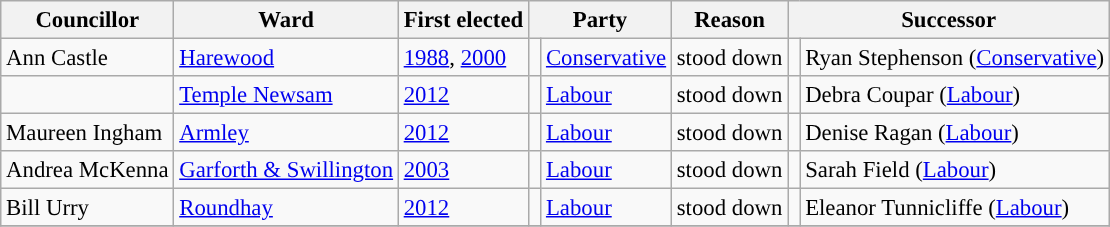<table class="wikitable sortable" style="font-size:95%;">
<tr>
<th scope="col">Councillor</th>
<th scope="col">Ward</th>
<th scope="col">First elected</th>
<th colspan="2" scope="col">Party</th>
<th scope="col">Reason</th>
<th colspan="2" scope="col">Successor</th>
</tr>
<tr>
<td>Ann Castle</td>
<td><a href='#'>Harewood</a></td>
<td><a href='#'>1988</a>, <a href='#'>2000</a></td>
<td width="1" style="color:inherit;background:"></td>
<td><a href='#'>Conservative</a></td>
<td>stood down</td>
<td width="1" style="color:inherit;background:"></td>
<td>Ryan Stephenson (<a href='#'>Conservative</a>)</td>
</tr>
<tr>
<td></td>
<td><a href='#'>Temple Newsam</a></td>
<td><a href='#'>2012</a></td>
<td width="1" style="color:inherit;background:"></td>
<td><a href='#'>Labour</a></td>
<td>stood down</td>
<td width="1" style="color:inherit;background:"></td>
<td>Debra Coupar (<a href='#'>Labour</a>)</td>
</tr>
<tr>
<td>Maureen Ingham</td>
<td><a href='#'>Armley</a></td>
<td><a href='#'>2012</a></td>
<td width="1" style="color:inherit;background:"></td>
<td><a href='#'>Labour</a></td>
<td>stood down</td>
<td width="1" style="color:inherit;background:"></td>
<td>Denise Ragan (<a href='#'>Labour</a>)</td>
</tr>
<tr>
<td>Andrea McKenna</td>
<td><a href='#'>Garforth & Swillington</a></td>
<td><a href='#'>2003</a></td>
<td width="1" style="color:inherit;background:"></td>
<td><a href='#'>Labour</a></td>
<td>stood down</td>
<td width="1" style="color:inherit;background:"></td>
<td>Sarah Field (<a href='#'>Labour</a>)</td>
</tr>
<tr>
<td>Bill Urry</td>
<td><a href='#'>Roundhay</a></td>
<td><a href='#'>2012</a></td>
<td width="1" style="color:inherit;background:"></td>
<td><a href='#'>Labour</a></td>
<td>stood down</td>
<td width="1" style="color:inherit;background:"></td>
<td>Eleanor Tunnicliffe (<a href='#'>Labour</a>)</td>
</tr>
<tr>
</tr>
</table>
